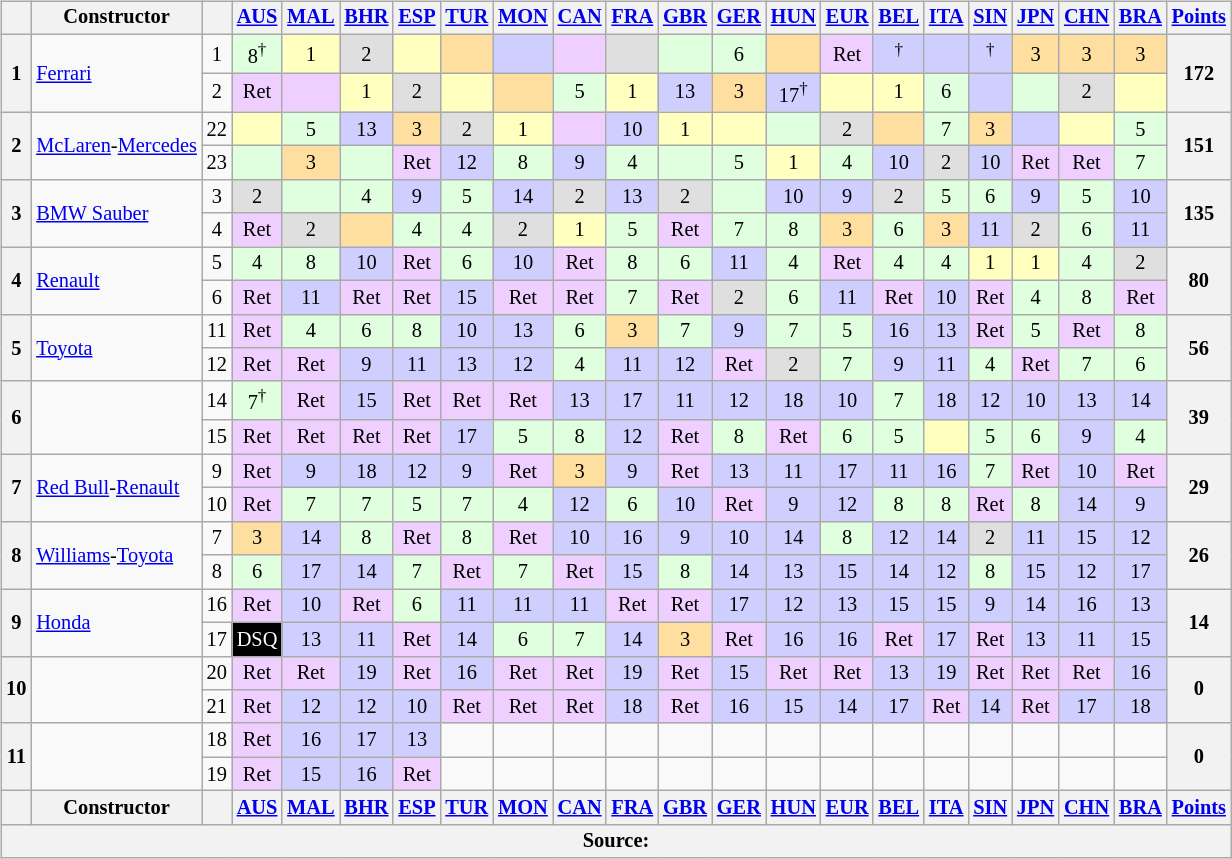<table>
<tr valign="top">
<td><br><table class="wikitable" style="font-size: 85%; text-align:center;">
<tr valign="top">
<th valign="middle"></th>
<th valign="middle">Constructor</th>
<th valign="middle"></th>
<th><a href='#'>AUS</a><br></th>
<th><a href='#'>MAL</a><br></th>
<th><a href='#'>BHR</a><br></th>
<th><a href='#'>ESP</a><br></th>
<th><a href='#'>TUR</a><br></th>
<th><a href='#'>MON</a><br></th>
<th><a href='#'>CAN</a><br></th>
<th><a href='#'>FRA</a><br></th>
<th><a href='#'>GBR</a><br></th>
<th><a href='#'>GER</a><br></th>
<th><a href='#'>HUN</a><br></th>
<th><a href='#'>EUR</a><br></th>
<th><a href='#'>BEL</a><br></th>
<th><a href='#'>ITA</a><br></th>
<th><a href='#'>SIN</a><br></th>
<th><a href='#'>JPN</a><br></th>
<th><a href='#'>CHN</a><br></th>
<th><a href='#'>BRA</a><br></th>
<th valign="middle"><a href='#'>Points</a></th>
</tr>
<tr>
<th rowspan="2">1</th>
<td rowspan="2" style="text-align:left;"> <a href='#'>Ferrari</a></td>
<td>1</td>
<td style="background:#dfffdf;">8<sup>†</sup></td>
<td style="background:#ffffbf;">1</td>
<td style="background:#dfdfdf;">2</td>
<td style="background:#ffffbf;"></td>
<td style="background:#ffdf9f;"></td>
<td style="background:#cfcfff;"></td>
<td style="background:#efcfff;"></td>
<td style="background:#dfdfdf;"></td>
<td style="background:#dfffdf;"></td>
<td style="background:#dfffdf;">6</td>
<td style="background:#ffdf9f;"></td>
<td style="background:#efcfff;">Ret</td>
<td style="background:#cfcfff;"><sup>†</sup></td>
<td style="background:#cfcfff;"></td>
<td style="background:#cfcfff;"><sup>†</sup></td>
<td style="background:#ffdf9f;">3</td>
<td style="background:#ffdf9f;">3</td>
<td style="background:#ffdf9f;">3</td>
<th rowspan="2">172</th>
</tr>
<tr>
<td>2</td>
<td style="background:#efcfff;">Ret</td>
<td style="background:#efcfff;"></td>
<td style="background:#ffffbf;">1</td>
<td style="background:#dfdfdf;">2</td>
<td style="background:#ffffbf;"></td>
<td style="background:#ffdf9f;"></td>
<td style="background:#dfffdf;">5</td>
<td style="background:#ffffbf;">1</td>
<td style="background:#cfcfff;">13</td>
<td style="background:#ffdf9f;">3</td>
<td style="background:#cfcfff;">17<sup>†</sup></td>
<td style="background:#ffffbf;"></td>
<td style="background:#ffffbf;">1</td>
<td style="background:#dfffdf;">6</td>
<td style="background:#cfcfff;"></td>
<td style="background:#dfffdf;"></td>
<td style="background:#dfdfdf;">2</td>
<td style="background:#ffffbf;"></td>
</tr>
<tr>
<th rowspan="2">2</th>
<td rowspan="2" style="text-align:left;"> <a href='#'>McLaren</a>-<a href='#'>Mercedes</a></td>
<td>22</td>
<td style="background:#ffffbf;"></td>
<td style="background:#dfffdf;">5</td>
<td style="background:#cfcfff;">13</td>
<td style="background:#ffdf9f;">3</td>
<td style="background:#dfdfdf;">2</td>
<td style="background:#ffffbf;">1</td>
<td style="background:#efcfff;"></td>
<td style="background:#cfcfff;">10</td>
<td style="background:#ffffbf;">1</td>
<td style="background:#ffffbf;"></td>
<td style="background:#dfffdf;"></td>
<td style="background:#dfdfdf;">2</td>
<td style="background:#ffdf9f;"></td>
<td style="background:#dfffdf;">7</td>
<td style="background:#ffdf9f;">3</td>
<td style="background:#cfcfff;"></td>
<td style="background:#ffffbf;"></td>
<td style="background:#dfffdf;">5</td>
<th rowspan="2">151</th>
</tr>
<tr>
<td>23</td>
<td style="background:#dfffdf;"></td>
<td style="background:#ffdf9f;">3</td>
<td style="background:#dfffdf;"></td>
<td style="background:#efcfff;">Ret</td>
<td style="background:#cfcfff;">12</td>
<td style="background:#dfffdf;">8</td>
<td style="background:#cfcfff;">9</td>
<td style="background:#dfffdf;">4</td>
<td style="background:#dfffdf;"></td>
<td style="background:#dfffdf;">5</td>
<td style="background:#ffffbf;">1</td>
<td style="background:#dfffdf;">4</td>
<td style="background:#cfcfff;">10</td>
<td style="background:#dfdfdf;">2</td>
<td style="background:#cfcfff;">10</td>
<td style="background:#efcfff;">Ret</td>
<td style="background:#efcfff;">Ret</td>
<td style="background:#dfffdf;">7</td>
</tr>
<tr>
<th rowspan="2">3</th>
<td rowspan="2" style="text-align:left;"> <a href='#'>BMW Sauber</a></td>
<td>3</td>
<td style="background:#dfdfdf;">2</td>
<td style="background:#dfffdf;"></td>
<td style="background:#dfffdf;">4</td>
<td style="background:#cfcfff;">9</td>
<td style="background:#dfffdf;">5</td>
<td style="background:#cfcfff;">14</td>
<td style="background:#dfdfdf;">2</td>
<td style="background:#cfcfff;">13</td>
<td style="background:#dfdfdf;">2</td>
<td style="background:#dfffdf;"></td>
<td style="background:#cfcfff;">10</td>
<td style="background:#cfcfff;">9</td>
<td style="background:#dfdfdf;">2</td>
<td style="background:#dfffdf;">5</td>
<td style="background:#dfffdf;">6</td>
<td style="background:#cfcfff;">9</td>
<td style="background:#dfffdf;">5</td>
<td style="background:#cfcfff;">10</td>
<th rowspan="2">135</th>
</tr>
<tr>
<td>4</td>
<td style="background:#efcfff;">Ret</td>
<td style="background:#dfdfdf;">2</td>
<td style="background:#ffdf9f;"></td>
<td style="background:#dfffdf;">4</td>
<td style="background:#dfffdf;">4</td>
<td style="background:#dfdfdf;">2</td>
<td style="background:#ffffbf;">1</td>
<td style="background:#dfffdf;">5</td>
<td style="background:#efcfff;">Ret</td>
<td style="background:#dfffdf;">7</td>
<td style="background:#dfffdf;">8</td>
<td style="background:#ffdf9f;">3</td>
<td style="background:#dfffdf;">6</td>
<td style="background:#ffdf9f;">3</td>
<td style="background:#cfcfff;">11</td>
<td style="background:#dfdfdf;">2</td>
<td style="background:#dfffdf;">6</td>
<td style="background:#cfcfff;">11</td>
</tr>
<tr>
<th rowspan="2">4</th>
<td rowspan="2" style="text-align:left;"> <a href='#'>Renault</a></td>
<td>5</td>
<td style="background:#dfffdf;">4</td>
<td style="background:#dfffdf;">8</td>
<td style="background:#cfcfff;">10</td>
<td style="background:#efcfff;">Ret</td>
<td style="background:#dfffdf;">6</td>
<td style="background:#cfcfff;">10</td>
<td style="background:#efcfff;">Ret</td>
<td style="background:#dfffdf;">8</td>
<td style="background:#dfffdf;">6</td>
<td style="background:#cfcfff;">11</td>
<td style="background:#dfffdf;">4</td>
<td style="background:#efcfff;">Ret</td>
<td style="background:#dfffdf;">4</td>
<td style="background:#dfffdf;">4</td>
<td style="background:#ffffbf;">1</td>
<td style="background:#ffffbf;">1</td>
<td style="background:#dfffdf;">4</td>
<td style="background:#dfdfdf;">2</td>
<th rowspan="2">80</th>
</tr>
<tr>
<td>6</td>
<td style="background:#efcfff;">Ret</td>
<td style="background:#cfcfff;">11</td>
<td style="background:#efcfff;">Ret</td>
<td style="background:#efcfff;">Ret</td>
<td style="background:#cfcfff;">15</td>
<td style="background:#efcfff;">Ret</td>
<td style="background:#efcfff;">Ret</td>
<td style="background:#dfffdf;">7</td>
<td style="background:#efcfff;">Ret</td>
<td style="background:#dfdfdf;">2</td>
<td style="background:#dfffdf;">6</td>
<td style="background:#cfcfff;">11</td>
<td style="background:#efcfff;">Ret</td>
<td style="background:#cfcfff;">10</td>
<td style="background:#efcfff;">Ret</td>
<td style="background:#dfffdf;">4</td>
<td style="background:#dfffdf;">8</td>
<td style="background:#efcfff;">Ret</td>
</tr>
<tr>
<th rowspan="2">5</th>
<td rowspan="2" style="text-align:left;"> <a href='#'>Toyota</a></td>
<td>11</td>
<td style="background:#efcfff;">Ret</td>
<td style="background:#dfffdf;">4</td>
<td style="background:#dfffdf;">6</td>
<td style="background:#dfffdf;">8</td>
<td style="background:#cfcfff;">10</td>
<td style="background:#cfcfff;">13</td>
<td style="background:#dfffdf;">6</td>
<td style="background:#ffdf9f;">3</td>
<td style="background:#dfffdf;">7</td>
<td style="background:#cfcfff;">9</td>
<td style="background:#dfffdf;">7</td>
<td style="background:#dfffdf;">5</td>
<td style="background:#cfcfff;">16</td>
<td style="background:#cfcfff;">13</td>
<td style="background:#efcfff;">Ret</td>
<td style="background:#dfffdf;">5</td>
<td style="background:#efcfff;">Ret</td>
<td style="background:#dfffdf;">8</td>
<th rowspan="2">56</th>
</tr>
<tr>
<td>12</td>
<td style="background:#efcfff;">Ret</td>
<td style="background:#efcfff;">Ret</td>
<td style="background:#cfcfff;">9</td>
<td style="background:#cfcfff;">11</td>
<td style="background:#cfcfff;">13</td>
<td style="background:#cfcfff;">12</td>
<td style="background:#dfffdf;">4</td>
<td style="background:#cfcfff;">11</td>
<td style="background:#cfcfff;">12</td>
<td style="background:#efcfff;">Ret</td>
<td style="background:#dfdfdf;">2</td>
<td style="background:#dfffdf;">7</td>
<td style="background:#cfcfff;">9</td>
<td style="background:#cfcfff;">11</td>
<td style="background:#dfffdf;">4</td>
<td style="background:#efcfff;">Ret</td>
<td style="background:#dfffdf;">7</td>
<td style="background:#dfffdf;">6</td>
</tr>
<tr>
<th rowspan="2">6</th>
<td rowspan="2" style="text-align:left;"></td>
<td>14</td>
<td style="background:#dfffdf;">7<sup>†</sup></td>
<td style="background:#efcfff;">Ret</td>
<td style="background:#cfcfff;">15</td>
<td style="background:#efcfff;">Ret</td>
<td style="background:#efcfff;">Ret</td>
<td style="background:#efcfff;">Ret</td>
<td style="background:#cfcfff;">13</td>
<td style="background:#cfcfff;">17</td>
<td style="background:#cfcfff;">11</td>
<td style="background:#cfcfff;">12</td>
<td style="background:#cfcfff;">18</td>
<td style="background:#cfcfff;">10</td>
<td style="background:#dfffdf;">7</td>
<td style="background:#cfcfff;">18</td>
<td style="background:#cfcfff;">12</td>
<td style="background:#cfcfff;">10</td>
<td style="background:#cfcfff;">13</td>
<td style="background:#cfcfff;">14</td>
<th rowspan="2">39</th>
</tr>
<tr>
<td>15</td>
<td style="background:#efcfff;">Ret</td>
<td style="background:#efcfff;">Ret</td>
<td style="background:#efcfff;">Ret</td>
<td style="background:#efcfff;">Ret</td>
<td style="background:#cfcfff;">17</td>
<td style="background:#dfffdf;">5</td>
<td style="background:#dfffdf;">8</td>
<td style="background:#cfcfff;">12</td>
<td style="background:#efcfff;">Ret</td>
<td style="background:#dfffdf;">8</td>
<td style="background:#efcfff;">Ret</td>
<td style="background:#dfffdf;">6</td>
<td style="background:#dfffdf;">5</td>
<td style="background:#ffffbf;"></td>
<td style="background:#dfffdf;">5</td>
<td style="background:#dfffdf;">6</td>
<td style="background:#cfcfff;">9</td>
<td style="background:#dfffdf;">4</td>
</tr>
<tr>
<th rowspan="2">7</th>
<td rowspan="2" style="text-align:left;"> <a href='#'>Red Bull</a>-<a href='#'>Renault</a></td>
<td>9</td>
<td style="background:#efcfff;">Ret</td>
<td style="background:#cfcfff;">9</td>
<td style="background:#cfcfff;">18</td>
<td style="background:#cfcfff;">12</td>
<td style="background:#cfcfff;">9</td>
<td style="background:#efcfff;">Ret</td>
<td style="background:#ffdf9f;">3</td>
<td style="background:#cfcfff;">9</td>
<td style="background:#efcfff;">Ret</td>
<td style="background:#cfcfff;">13</td>
<td style="background:#cfcfff;">11</td>
<td style="background:#cfcfff;">17</td>
<td style="background:#cfcfff;">11</td>
<td style="background:#cfcfff;">16</td>
<td style="background:#dfffdf;">7</td>
<td style="background:#efcfff;">Ret</td>
<td style="background:#cfcfff;">10</td>
<td style="background:#efcfff;">Ret</td>
<th rowspan="2">29</th>
</tr>
<tr>
<td>10</td>
<td style="background:#efcfff;">Ret</td>
<td style="background:#dfffdf;">7</td>
<td style="background:#dfffdf;">7</td>
<td style="background:#dfffdf;">5</td>
<td style="background:#dfffdf;">7</td>
<td style="background:#dfffdf;">4</td>
<td style="background:#cfcfff;">12</td>
<td style="background:#dfffdf;">6</td>
<td style="background:#cfcfff;">10</td>
<td style="background:#efcfff;">Ret</td>
<td style="background:#cfcfff;">9</td>
<td style="background:#cfcfff;">12</td>
<td style="background:#dfffdf;">8</td>
<td style="background:#dfffdf;">8</td>
<td style="background:#efcfff;">Ret</td>
<td style="background:#dfffdf;">8</td>
<td style="background:#cfcfff;">14</td>
<td style="background:#cfcfff;">9</td>
</tr>
<tr>
<th rowspan="2">8</th>
<td rowspan="2" style="text-align:left;"> <a href='#'>Williams</a>-<a href='#'>Toyota</a></td>
<td>7</td>
<td style="background:#ffdf9f;">3</td>
<td style="background:#cfcfff;">14</td>
<td style="background:#dfffdf;">8</td>
<td style="background:#efcfff;">Ret</td>
<td style="background:#dfffdf;">8</td>
<td style="background:#efcfff;">Ret</td>
<td style="background:#cfcfff;">10</td>
<td style="background:#cfcfff;">16</td>
<td style="background:#cfcfff;">9</td>
<td style="background:#cfcfff;">10</td>
<td style="background:#cfcfff;">14</td>
<td style="background:#dfffdf;">8</td>
<td style="background:#cfcfff;">12</td>
<td style="background:#cfcfff;">14</td>
<td style="background:#dfdfdf;">2</td>
<td style="background:#cfcfff;">11</td>
<td style="background:#cfcfff;">15</td>
<td style="background:#cfcfff;">12</td>
<th rowspan="2">26</th>
</tr>
<tr>
<td>8</td>
<td style="background:#dfffdf;">6</td>
<td style="background:#cfcfff;">17</td>
<td style="background:#cfcfff;">14</td>
<td style="background:#dfffdf;">7</td>
<td style="background:#efcfff;">Ret</td>
<td style="background:#dfffdf;">7</td>
<td style="background:#efcfff;">Ret</td>
<td style="background:#cfcfff;">15</td>
<td style="background:#dfffdf;">8</td>
<td style="background:#cfcfff;">14</td>
<td style="background:#cfcfff;">13</td>
<td style="background:#cfcfff;">15</td>
<td style="background:#cfcfff;">14</td>
<td style="background:#cfcfff;">12</td>
<td style="background:#dfffdf;">8</td>
<td style="background:#cfcfff;">15</td>
<td style="background:#cfcfff;">12</td>
<td style="background:#cfcfff;">17</td>
</tr>
<tr>
<th rowspan="2">9</th>
<td rowspan="2" style="text-align:left;"> <a href='#'>Honda</a></td>
<td>16</td>
<td style="background:#efcfff;">Ret</td>
<td style="background:#cfcfff;">10</td>
<td style="background:#efcfff;">Ret</td>
<td style="background:#dfffdf;">6</td>
<td style="background:#cfcfff;">11</td>
<td style="background:#cfcfff;">11</td>
<td style="background:#cfcfff;">11</td>
<td style="background:#efcfff;">Ret</td>
<td style="background:#efcfff;">Ret</td>
<td style="background:#cfcfff;">17</td>
<td style="background:#cfcfff;">12</td>
<td style="background:#cfcfff;">13</td>
<td style="background:#cfcfff;">15</td>
<td style="background:#cfcfff;">15</td>
<td style="background:#cfcfff;">9</td>
<td style="background:#cfcfff;">14</td>
<td style="background:#cfcfff;">16</td>
<td style="background:#cfcfff;">13</td>
<th rowspan="2">14</th>
</tr>
<tr>
<td>17</td>
<td style="background:black; color:white;">DSQ</td>
<td style="background:#cfcfff;">13</td>
<td style="background:#cfcfff;">11</td>
<td style="background:#efcfff;">Ret</td>
<td style="background:#cfcfff;">14</td>
<td style="background:#dfffdf;">6</td>
<td style="background:#dfffdf;">7</td>
<td style="background:#cfcfff;">14</td>
<td style="background:#ffdf9f;">3</td>
<td style="background:#efcfff;">Ret</td>
<td style="background:#cfcfff;">16</td>
<td style="background:#cfcfff;">16</td>
<td style="background:#efcfff;">Ret</td>
<td style="background:#cfcfff;">17</td>
<td style="background:#efcfff;">Ret</td>
<td style="background:#cfcfff;">13</td>
<td style="background:#cfcfff;">11</td>
<td style="background:#cfcfff;">15</td>
</tr>
<tr>
<th rowspan="2">10</th>
<td rowspan="2" style="text-align:left;"></td>
<td>20</td>
<td style="background:#efcfff;">Ret</td>
<td style="background:#efcfff;">Ret</td>
<td style="background:#cfcfff;">19</td>
<td style="background:#efcfff;">Ret</td>
<td style="background:#cfcfff;">16</td>
<td style="background:#efcfff;">Ret</td>
<td style="background:#efcfff;">Ret</td>
<td style="background:#cfcfff;">19</td>
<td style="background:#efcfff;">Ret</td>
<td style="background:#cfcfff;">15</td>
<td style="background:#efcfff;">Ret</td>
<td style="background:#efcfff;">Ret</td>
<td style="background:#cfcfff;">13</td>
<td style="background:#cfcfff;">19</td>
<td style="background:#efcfff;">Ret</td>
<td style="background:#efcfff;">Ret</td>
<td style="background:#efcfff;">Ret</td>
<td style="background:#cfcfff;">16</td>
<th rowspan="2">0</th>
</tr>
<tr>
<td>21</td>
<td style="background:#efcfff;">Ret</td>
<td style="background:#cfcfff;">12</td>
<td style="background:#cfcfff;">12</td>
<td style="background:#cfcfff;">10</td>
<td style="background:#efcfff;">Ret</td>
<td style="background:#efcfff;">Ret</td>
<td style="background:#efcfff;">Ret</td>
<td style="background:#cfcfff;">18</td>
<td style="background:#efcfff;">Ret</td>
<td style="background:#cfcfff;">16</td>
<td style="background:#cfcfff;">15</td>
<td style="background:#cfcfff;">14</td>
<td style="background:#cfcfff;">17</td>
<td style="background:#efcfff;">Ret</td>
<td style="background:#cfcfff;">14</td>
<td style="background:#efcfff;">Ret</td>
<td style="background:#cfcfff;">17</td>
<td style="background:#cfcfff;">18</td>
</tr>
<tr>
<th rowspan="2">11</th>
<td rowspan="2" style="text-align:left;"></td>
<td>18</td>
<td style="background:#efcfff;">Ret</td>
<td style="background:#cfcfff;">16</td>
<td style="background:#cfcfff;">17</td>
<td style="background:#cfcfff;">13</td>
<td></td>
<td></td>
<td></td>
<td></td>
<td></td>
<td></td>
<td></td>
<td></td>
<td></td>
<td></td>
<td></td>
<td></td>
<td></td>
<td></td>
<th rowspan="2">0</th>
</tr>
<tr>
<td>19</td>
<td style="background:#efcfff;">Ret</td>
<td style="background:#cfcfff;">15</td>
<td style="background:#cfcfff;">16</td>
<td style="background:#efcfff;">Ret</td>
<td></td>
<td></td>
<td></td>
<td></td>
<td></td>
<td></td>
<td></td>
<td></td>
<td></td>
<td></td>
<td></td>
<td></td>
<td></td>
<td></td>
</tr>
<tr valign="top">
<th valign="middle"></th>
<th valign="middle">Constructor</th>
<th valign="middle"></th>
<th><a href='#'>AUS</a><br></th>
<th><a href='#'>MAL</a><br></th>
<th><a href='#'>BHR</a><br></th>
<th><a href='#'>ESP</a><br></th>
<th><a href='#'>TUR</a><br></th>
<th><a href='#'>MON</a><br></th>
<th><a href='#'>CAN</a><br></th>
<th><a href='#'>FRA</a><br></th>
<th><a href='#'>GBR</a><br></th>
<th><a href='#'>GER</a><br></th>
<th><a href='#'>HUN</a><br></th>
<th><a href='#'>EUR</a><br></th>
<th><a href='#'>BEL</a><br></th>
<th><a href='#'>ITA</a><br></th>
<th><a href='#'>SIN</a><br></th>
<th><a href='#'>JPN</a><br></th>
<th><a href='#'>CHN</a><br></th>
<th><a href='#'>BRA</a><br></th>
<th valign="middle"><a href='#'>Points</a></th>
</tr>
<tr>
<th colspan="22">Source:</th>
</tr>
</table>
</td>
<td valign="top"><br></td>
</tr>
</table>
